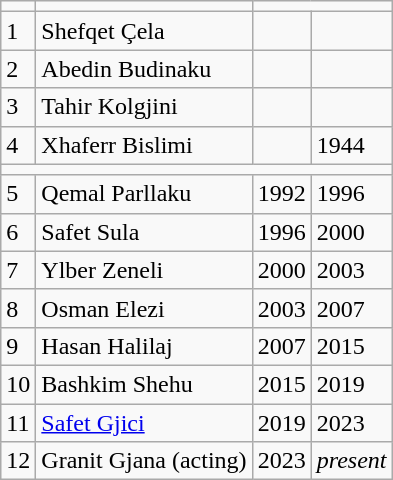<table class="wikitable sortable">
<tr>
<td><strong></strong></td>
<td><strong></strong></td>
<td colspan="2"><strong></strong></td>
</tr>
<tr>
<td>1</td>
<td>Shefqet Çela</td>
<td></td>
<td></td>
</tr>
<tr>
<td>2</td>
<td>Abedin Budinaku</td>
<td></td>
<td></td>
</tr>
<tr>
<td>3</td>
<td>Tahir Kolgjini</td>
<td></td>
<td></td>
</tr>
<tr>
<td>4</td>
<td>Xhaferr Bislimi</td>
<td></td>
<td>1944</td>
</tr>
<tr>
<td colspan="8" align=center></td>
</tr>
<tr>
<td>5</td>
<td>Qemal Parllaku</td>
<td>1992</td>
<td>1996</td>
</tr>
<tr>
<td>6</td>
<td>Safet Sula</td>
<td>1996</td>
<td>2000</td>
</tr>
<tr>
<td>7</td>
<td>Ylber Zeneli</td>
<td>2000</td>
<td>2003</td>
</tr>
<tr>
<td>8</td>
<td>Osman Elezi</td>
<td>2003</td>
<td>2007</td>
</tr>
<tr>
<td>9</td>
<td>Hasan Halilaj</td>
<td>2007</td>
<td>2015</td>
</tr>
<tr>
<td>10</td>
<td>Bashkim Shehu</td>
<td>2015</td>
<td>2019</td>
</tr>
<tr>
<td>11</td>
<td><a href='#'>Safet Gjici</a></td>
<td>2019</td>
<td>2023</td>
</tr>
<tr>
<td>12</td>
<td>Granit Gjana (acting)</td>
<td>2023</td>
<td><em>present</em></td>
</tr>
</table>
